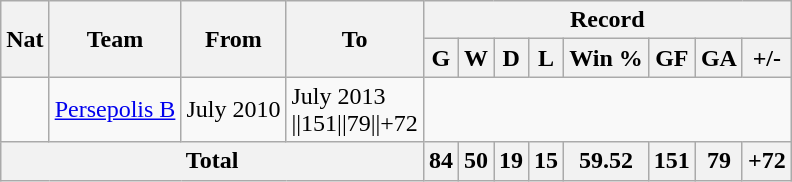<table class="wikitable" style="text-align: center">
<tr>
<th rowspan="2">Nat</th>
<th rowspan="2">Team</th>
<th rowspan="2">From</th>
<th rowspan="2">To</th>
<th colspan="8">Record</th>
</tr>
<tr>
<th>G</th>
<th>W</th>
<th>D</th>
<th>L</th>
<th>Win %</th>
<th>GF</th>
<th>GA</th>
<th>+/-</th>
</tr>
<tr>
<td></td>
<td><a href='#'>Persepolis B</a></td>
<td align="left">July 2010</td>
<td align="left">July 2013<br>||151||79||+72</td>
</tr>
<tr>
<th colspan="4">Total</th>
<th>84</th>
<th>50</th>
<th>19</th>
<th>15</th>
<th>59.52</th>
<th>151</th>
<th>79</th>
<th>+72</th>
</tr>
</table>
